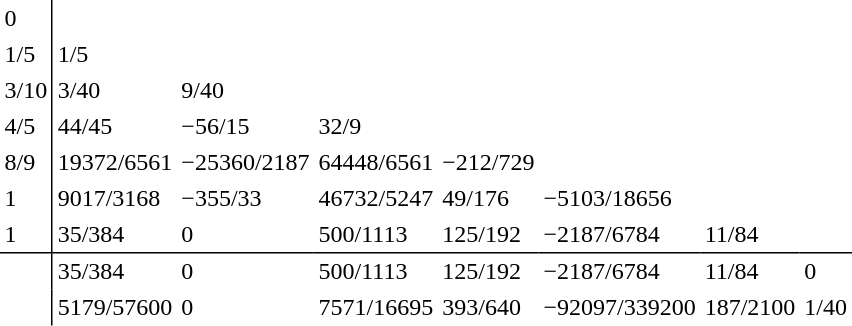<table cellpadding=3px cellspacing=0px>
<tr>
<td width="20px"></td>
<td style="border-right:1px solid;">0</td>
</tr>
<tr>
<td></td>
<td style="border-right:1px solid;">1/5</td>
<td>1/5</td>
</tr>
<tr>
<td></td>
<td style="border-right:1px solid;">3/10</td>
<td>3/40</td>
<td>9/40</td>
</tr>
<tr>
<td></td>
<td style="border-right:1px solid;">4/5</td>
<td>44/45</td>
<td>−56/15</td>
<td>32/9</td>
</tr>
<tr>
<td></td>
<td style="border-right:1px solid;">8/9</td>
<td>19372/6561</td>
<td>−25360/2187</td>
<td>64448/6561</td>
<td>−212/729</td>
</tr>
<tr>
<td></td>
<td style="border-right:1px solid;">1</td>
<td>9017/3168</td>
<td>−355/33</td>
<td>46732/5247</td>
<td>49/176</td>
<td>−5103/18656</td>
</tr>
<tr>
<td></td>
<td style="border-right:1px solid; border-bottom:1px solid;">1</td>
<td style="border-bottom:1px solid;">35/384</td>
<td style="border-bottom:1px solid;">0</td>
<td style="border-bottom:1px solid;">500/1113</td>
<td style="border-bottom:1px solid;">125/192</td>
<td style="border-bottom:1px solid;">−2187/6784</td>
<td style="border-bottom:1px solid;">11/84</td>
<td style="border-bottom:1px solid;"></td>
</tr>
<tr>
<td></td>
<td style="border-right:1px solid;"></td>
<td>35/384</td>
<td>0</td>
<td>500/1113</td>
<td>125/192</td>
<td>−2187/6784</td>
<td>11/84</td>
<td>0</td>
</tr>
<tr>
<td></td>
<td style="border-right:1px solid;"></td>
<td>5179/57600</td>
<td>0</td>
<td>7571/16695</td>
<td>393/640</td>
<td>−92097/339200</td>
<td>187/2100</td>
<td>1/40</td>
</tr>
</table>
